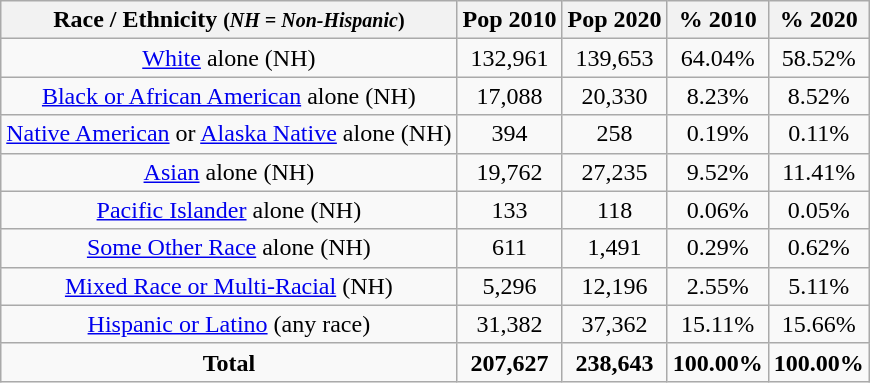<table class="wikitable" style="text-align:center;">
<tr>
<th>Race / Ethnicity <small>(<em>NH = Non-Hispanic</em>)</small></th>
<th>Pop 2010</th>
<th>Pop 2020</th>
<th>% 2010</th>
<th>% 2020</th>
</tr>
<tr>
<td><a href='#'>White</a> alone (NH)</td>
<td>132,961</td>
<td>139,653</td>
<td>64.04%</td>
<td>58.52%</td>
</tr>
<tr>
<td><a href='#'>Black or African American</a> alone (NH)</td>
<td>17,088</td>
<td>20,330</td>
<td>8.23%</td>
<td>8.52%</td>
</tr>
<tr>
<td><a href='#'>Native American</a> or <a href='#'>Alaska Native</a> alone (NH)</td>
<td>394</td>
<td>258</td>
<td>0.19%</td>
<td>0.11%</td>
</tr>
<tr>
<td><a href='#'>Asian</a> alone (NH)</td>
<td>19,762</td>
<td>27,235</td>
<td>9.52%</td>
<td>11.41%</td>
</tr>
<tr>
<td><a href='#'>Pacific Islander</a> alone (NH)</td>
<td>133</td>
<td>118</td>
<td>0.06%</td>
<td>0.05%</td>
</tr>
<tr>
<td><a href='#'>Some Other Race</a> alone (NH)</td>
<td>611</td>
<td>1,491</td>
<td>0.29%</td>
<td>0.62%</td>
</tr>
<tr>
<td><a href='#'>Mixed Race or Multi-Racial</a> (NH)</td>
<td>5,296</td>
<td>12,196</td>
<td>2.55%</td>
<td>5.11%</td>
</tr>
<tr>
<td><a href='#'>Hispanic or Latino</a> (any race)</td>
<td>31,382</td>
<td>37,362</td>
<td>15.11%</td>
<td>15.66%</td>
</tr>
<tr>
<td><strong>Total</strong></td>
<td><strong>207,627</strong></td>
<td><strong>238,643</strong></td>
<td><strong>100.00%</strong></td>
<td><strong>100.00%</strong></td>
</tr>
</table>
